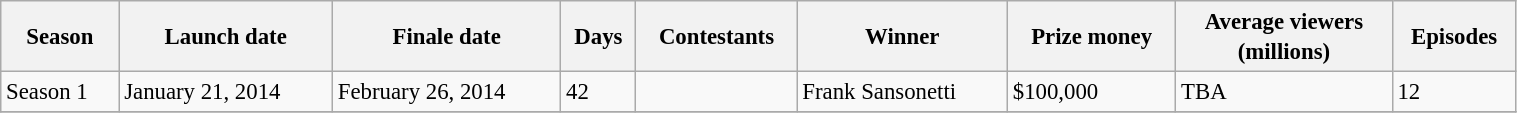<table class="wikitable" style="text-align:left; width: 80%; font-size:95%; line-height:20px;">
<tr>
<th>Season</th>
<th>Launch date</th>
<th>Finale date</th>
<th>Days</th>
<th>Contestants</th>
<th>Winner</th>
<th>Prize money</th>
<th>Average viewers<br>(millions)</th>
<th>Episodes</th>
</tr>
<tr>
<td>Season 1</td>
<td>January 21, 2014</td>
<td>February 26, 2014</td>
<td>42</td>
<td></td>
<td>Frank Sansonetti</td>
<td>$100,000</td>
<td>TBA</td>
<td>12</td>
</tr>
<tr>
</tr>
</table>
